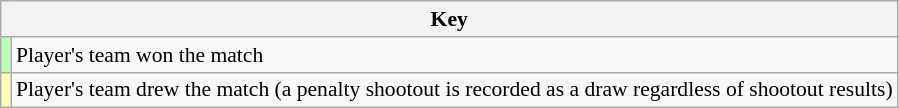<table class="wikitable plainrowheaders"  style="font-size:90%;">
<tr>
<th colspan="2" scope="col">Key</th>
</tr>
<tr>
<th align="left" scope="row" style="background:#bbffbb"></th>
<td align="left">Player's team won the match</td>
</tr>
<tr>
<th align="left" scope="row" style="background:#ffffbb"></th>
<td align="left">Player's team drew the match (a penalty shootout is recorded as a draw regardless of shootout results)</td>
</tr>
</table>
